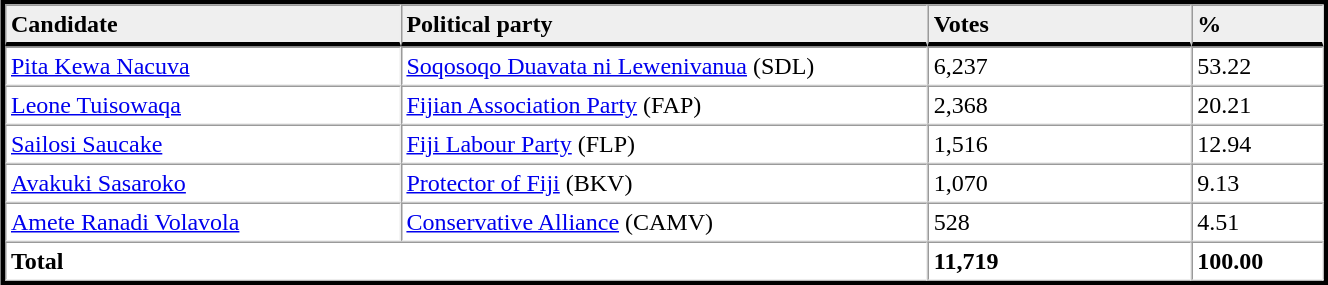<table table width="70%" border="1" align="center" cellpadding=3 cellspacing=0 style="margin:5px; border:3px solid;">
<tr>
<td td width="30%" style="border-bottom:3px solid; background:#efefef;"><strong>Candidate</strong></td>
<td td width="40%" style="border-bottom:3px solid; background:#efefef;"><strong>Political party</strong></td>
<td td width="20%" style="border-bottom:3px solid; background:#efefef;"><strong>Votes</strong></td>
<td td width="10%" style="border-bottom:3px solid; background:#efefef;"><strong>%</strong></td>
</tr>
<tr>
<td><a href='#'>Pita Kewa Nacuva</a></td>
<td><a href='#'>Soqosoqo Duavata ni Lewenivanua</a> (SDL)</td>
<td>6,237</td>
<td>53.22</td>
</tr>
<tr>
<td><a href='#'>Leone Tuisowaqa</a></td>
<td><a href='#'>Fijian Association Party</a> (FAP)</td>
<td>2,368</td>
<td>20.21</td>
</tr>
<tr>
<td><a href='#'>Sailosi Saucake</a></td>
<td><a href='#'>Fiji Labour Party</a> (FLP)</td>
<td>1,516</td>
<td>12.94</td>
</tr>
<tr>
<td><a href='#'>Avakuki Sasaroko</a></td>
<td><a href='#'>Protector of Fiji</a> (BKV)</td>
<td>1,070</td>
<td>9.13</td>
</tr>
<tr>
<td><a href='#'>Amete Ranadi Volavola</a></td>
<td><a href='#'>Conservative Alliance</a> (CAMV)</td>
<td>528</td>
<td>4.51</td>
</tr>
<tr>
<td colspan=2><strong>Total</strong></td>
<td><strong>11,719</strong></td>
<td><strong>100.00</strong></td>
</tr>
<tr>
</tr>
</table>
